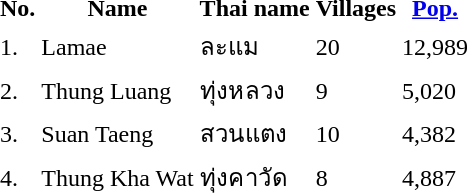<table>
<tr valign=top>
<td><br><table>
<tr>
<th>No.</th>
<th>Name</th>
<th>Thai name</th>
<th>Villages</th>
<th><a href='#'>Pop.</a></th>
</tr>
<tr>
<td>1.</td>
<td>Lamae</td>
<td>ละแม</td>
<td>20</td>
<td>12,989</td>
<td></td>
</tr>
<tr>
<td>2.</td>
<td>Thung Luang</td>
<td>ทุ่งหลวง</td>
<td>9</td>
<td>5,020</td>
<td></td>
</tr>
<tr>
<td>3.</td>
<td>Suan Taeng</td>
<td>สวนแตง</td>
<td>10</td>
<td>4,382</td>
<td></td>
</tr>
<tr>
<td>4.</td>
<td>Thung Kha Wat</td>
<td>ทุ่งคาวัด</td>
<td>8</td>
<td>4,887</td>
<td></td>
</tr>
</table>
</td>
<td> </td>
</tr>
</table>
